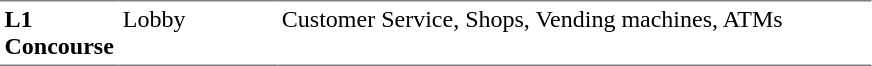<table table border=0 cellspacing=0 cellpadding=3>
<tr>
<td style="border-bottom:solid 1px gray; border-top:solid 1px gray;" valign=top width=50><strong>L1<br>Concourse</strong></td>
<td style="border-bottom:solid 1px gray; border-top:solid 1px gray;" valign=top width=100>Lobby</td>
<td style="border-bottom:solid 1px gray; border-top:solid 1px gray;" valign=top width=390>Customer Service, Shops, Vending machines, ATMs</td>
</tr>
</table>
